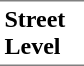<table border=0 cellspacing=0 cellpadding=3>
<tr>
<td style="border-bottom:solid 1px gray;border-top:solid 1px gray;" width=50 valign=top><strong>Street Level</strong></td>
</tr>
</table>
